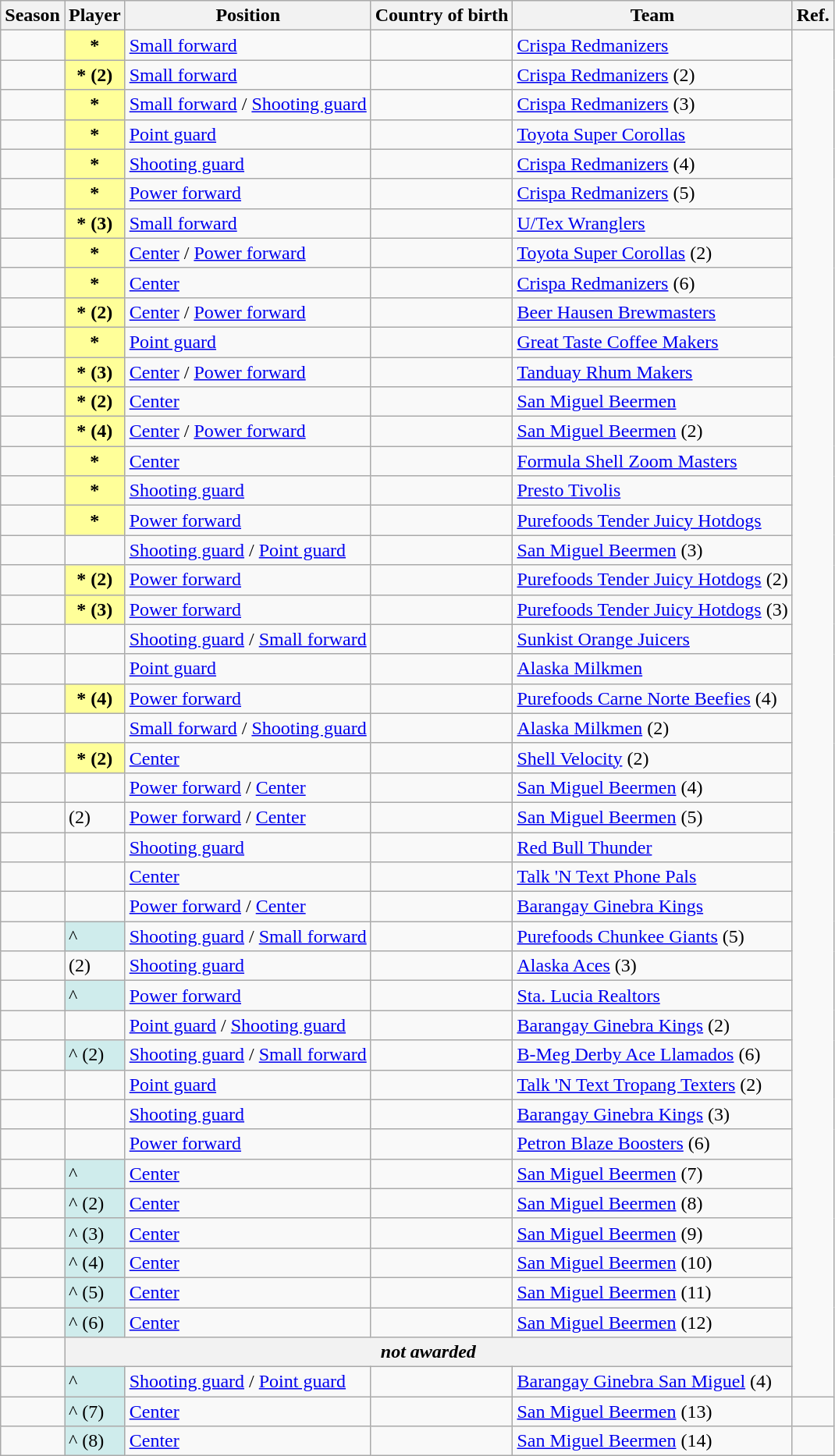<table class="wikitable plainrowheaders sortable" summary="Season (sortable), Player (sortable), Position (sortable), Nationality (sortable) and Team (sortable)">
<tr>
<th scope="col">Season</th>
<th scope="col">Player</th>
<th scope="col">Position</th>
<th scope="col">Country of birth</th>
<th scope="col">Team</th>
<th scope="col" class=unsortable>Ref.</th>
</tr>
<tr>
<td></td>
<th scope="row" style="background-color:#FFFF99">*</th>
<td><a href='#'>Small forward</a></td>
<td></td>
<td><a href='#'>Crispa Redmanizers</a></td>
</tr>
<tr>
<td></td>
<th scope="row" style="background-color:#FFFF99">* (2)</th>
<td><a href='#'>Small forward</a></td>
<td></td>
<td><a href='#'>Crispa Redmanizers</a> (2)</td>
</tr>
<tr>
<td></td>
<th scope="row" style="background-color:#FFFF99">*</th>
<td><a href='#'>Small forward</a> / <a href='#'>Shooting guard</a></td>
<td></td>
<td><a href='#'>Crispa Redmanizers</a> (3)</td>
</tr>
<tr>
<td></td>
<th scope="row" style="background-color:#FFFF99">*</th>
<td><a href='#'>Point guard</a></td>
<td></td>
<td><a href='#'>Toyota Super Corollas</a></td>
</tr>
<tr>
<td></td>
<th scope="row" style="background-color:#FFFF99">*</th>
<td><a href='#'>Shooting guard</a></td>
<td></td>
<td><a href='#'>Crispa Redmanizers</a> (4)</td>
</tr>
<tr>
<td></td>
<th scope="row" style="background-color:#FFFF99">*</th>
<td><a href='#'>Power forward</a></td>
<td></td>
<td><a href='#'>Crispa Redmanizers</a> (5)</td>
</tr>
<tr>
<td></td>
<th scope="row" style="background-color:#FFFF99">* (3)</th>
<td><a href='#'>Small forward</a></td>
<td></td>
<td><a href='#'>U/Tex Wranglers</a></td>
</tr>
<tr>
<td></td>
<th scope="row" style="background-color:#FFFF99">*</th>
<td><a href='#'>Center</a> / <a href='#'>Power forward</a></td>
<td></td>
<td><a href='#'>Toyota Super Corollas</a> (2)</td>
</tr>
<tr>
<td></td>
<th scope="row" style="background-color:#FFFF99">*</th>
<td><a href='#'>Center</a></td>
<td></td>
<td><a href='#'>Crispa Redmanizers</a> (6)</td>
</tr>
<tr>
<td></td>
<th scope="row" style="background-color:#FFFF99">* (2)</th>
<td><a href='#'>Center</a> / <a href='#'>Power forward</a></td>
<td></td>
<td><a href='#'>Beer Hausen Brewmasters</a></td>
</tr>
<tr>
<td></td>
<th scope="row" style="background-color:#FFFF99">*</th>
<td><a href='#'>Point guard</a></td>
<td></td>
<td><a href='#'>Great Taste Coffee Makers</a></td>
</tr>
<tr>
<td></td>
<th scope="row" style="background-color:#FFFF99">* (3)</th>
<td><a href='#'>Center</a> / <a href='#'>Power forward</a></td>
<td></td>
<td><a href='#'>Tanduay Rhum Makers</a></td>
</tr>
<tr>
<td></td>
<th scope="row" style="background-color:#FFFF99">* (2)</th>
<td><a href='#'>Center</a></td>
<td></td>
<td><a href='#'>San Miguel Beermen</a></td>
</tr>
<tr>
<td></td>
<th scope="row" style="background-color:#FFFF99">* (4)</th>
<td><a href='#'>Center</a> / <a href='#'>Power forward</a></td>
<td></td>
<td><a href='#'>San Miguel Beermen</a> (2)</td>
</tr>
<tr>
<td></td>
<th scope="row" style="background-color:#FFFF99">*</th>
<td><a href='#'>Center</a></td>
<td></td>
<td><a href='#'>Formula Shell Zoom Masters</a></td>
</tr>
<tr>
<td></td>
<th scope="row" style="background-color:#FFFF99">*</th>
<td><a href='#'>Shooting guard</a></td>
<td></td>
<td><a href='#'>Presto Tivolis</a></td>
</tr>
<tr>
<td></td>
<th scope="row" style="background-color:#FFFF99">*</th>
<td><a href='#'>Power forward</a></td>
<td></td>
<td><a href='#'>Purefoods Tender Juicy Hotdogs</a></td>
</tr>
<tr>
<td></td>
<td></td>
<td><a href='#'>Shooting guard</a> / <a href='#'>Point guard</a></td>
<td></td>
<td><a href='#'>San Miguel Beermen</a> (3)</td>
</tr>
<tr>
<td></td>
<th scope="row" style="background-color:#FFFF99">* (2)</th>
<td><a href='#'>Power forward</a></td>
<td></td>
<td><a href='#'>Purefoods Tender Juicy Hotdogs</a> (2)</td>
</tr>
<tr>
<td></td>
<th scope="row" style="background-color:#FFFF99">* (3)</th>
<td><a href='#'>Power forward</a></td>
<td></td>
<td><a href='#'>Purefoods Tender Juicy Hotdogs</a> (3)</td>
</tr>
<tr>
<td></td>
<td></td>
<td><a href='#'>Shooting guard</a> / <a href='#'>Small forward</a></td>
<td></td>
<td><a href='#'>Sunkist Orange Juicers</a></td>
</tr>
<tr>
<td></td>
<td></td>
<td><a href='#'>Point guard</a></td>
<td></td>
<td><a href='#'>Alaska Milkmen</a></td>
</tr>
<tr>
<td></td>
<th scope="row" style="background-color:#FFFF99">* (4)</th>
<td><a href='#'>Power forward</a></td>
<td></td>
<td><a href='#'>Purefoods Carne Norte Beefies</a> (4)</td>
</tr>
<tr>
<td></td>
<td></td>
<td><a href='#'>Small forward</a> / <a href='#'>Shooting guard</a></td>
<td></td>
<td><a href='#'>Alaska Milkmen</a> (2)</td>
</tr>
<tr>
<td></td>
<th scope="row" style="background-color:#FFFF99">* (2)</th>
<td><a href='#'>Center</a></td>
<td></td>
<td><a href='#'>Shell Velocity</a> (2)</td>
</tr>
<tr>
<td></td>
<td></td>
<td><a href='#'>Power forward</a> / <a href='#'>Center</a></td>
<td></td>
<td><a href='#'>San Miguel Beermen</a> (4)</td>
</tr>
<tr>
<td></td>
<td> (2)</td>
<td><a href='#'>Power forward</a> / <a href='#'>Center</a></td>
<td></td>
<td><a href='#'>San Miguel Beermen</a> (5)</td>
</tr>
<tr>
<td></td>
<td></td>
<td><a href='#'>Shooting guard</a></td>
<td></td>
<td><a href='#'>Red Bull Thunder</a></td>
</tr>
<tr>
<td></td>
<td></td>
<td><a href='#'>Center</a></td>
<td></td>
<td><a href='#'>Talk 'N Text Phone Pals</a></td>
</tr>
<tr>
<td></td>
<td></td>
<td><a href='#'>Power forward</a> / <a href='#'>Center</a></td>
<td></td>
<td><a href='#'>Barangay Ginebra Kings</a></td>
</tr>
<tr>
<td></td>
<td bgcolor="#CFECEC">^</td>
<td><a href='#'>Shooting guard</a> / <a href='#'>Small forward</a></td>
<td></td>
<td><a href='#'>Purefoods Chunkee Giants</a> (5)</td>
</tr>
<tr>
<td></td>
<td> (2)</td>
<td><a href='#'>Shooting guard</a></td>
<td></td>
<td><a href='#'>Alaska Aces</a> (3)</td>
</tr>
<tr>
<td></td>
<td bgcolor="#CFECEC">^</td>
<td><a href='#'>Power forward</a></td>
<td></td>
<td><a href='#'>Sta. Lucia Realtors</a></td>
</tr>
<tr>
<td></td>
<td></td>
<td><a href='#'>Point guard</a> / <a href='#'>Shooting guard</a></td>
<td></td>
<td><a href='#'>Barangay Ginebra Kings</a> (2)</td>
</tr>
<tr>
<td></td>
<td bgcolor="#CFECEC">^ (2)</td>
<td><a href='#'>Shooting guard</a> / <a href='#'>Small forward</a></td>
<td></td>
<td><a href='#'>B-Meg Derby Ace Llamados</a> (6)</td>
</tr>
<tr>
<td></td>
<td></td>
<td><a href='#'>Point guard</a></td>
<td></td>
<td><a href='#'>Talk 'N Text Tropang Texters</a> (2)</td>
</tr>
<tr>
<td></td>
<td></td>
<td><a href='#'>Shooting guard</a></td>
<td></td>
<td><a href='#'>Barangay Ginebra Kings</a> (3)</td>
</tr>
<tr>
<td></td>
<td></td>
<td><a href='#'>Power forward</a></td>
<td></td>
<td><a href='#'>Petron Blaze Boosters</a> (6)</td>
</tr>
<tr>
<td></td>
<td bgcolor="#CFECEC">^</td>
<td><a href='#'>Center</a></td>
<td></td>
<td><a href='#'>San Miguel Beermen</a> (7)</td>
</tr>
<tr>
<td></td>
<td bgcolor="#CFECEC">^ (2)</td>
<td><a href='#'>Center</a></td>
<td></td>
<td><a href='#'>San Miguel Beermen</a> (8)</td>
</tr>
<tr>
<td></td>
<td bgcolor="#CFECEC">^ (3)</td>
<td><a href='#'>Center</a></td>
<td></td>
<td><a href='#'>San Miguel Beermen</a> (9)</td>
</tr>
<tr>
<td></td>
<td bgcolor="#CFECEC">^ (4)</td>
<td><a href='#'>Center</a></td>
<td></td>
<td><a href='#'>San Miguel Beermen</a> (10)</td>
</tr>
<tr>
<td></td>
<td bgcolor="#CFECEC">^ (5)</td>
<td><a href='#'>Center</a></td>
<td></td>
<td><a href='#'>San Miguel Beermen</a> (11)</td>
</tr>
<tr>
<td></td>
<td bgcolor="#CFECEC">^ (6)</td>
<td><a href='#'>Center</a></td>
<td></td>
<td><a href='#'>San Miguel Beermen</a> (12)</td>
</tr>
<tr>
<td></td>
<th scope="row" colspan=4><em>not awarded</em></th>
</tr>
<tr>
<td></td>
<td bgcolor="#CFECEC">^</td>
<td><a href='#'>Shooting guard</a> / <a href='#'>Point guard</a></td>
<td></td>
<td><a href='#'>Barangay Ginebra San Miguel</a> (4)</td>
</tr>
<tr>
<td></td>
<td bgcolor="#CFECEC">^ (7)</td>
<td><a href='#'>Center</a></td>
<td></td>
<td><a href='#'>San Miguel Beermen</a> (13)</td>
<td></td>
</tr>
<tr>
<td></td>
<td bgcolor="#CFECEC">^ (8)</td>
<td><a href='#'>Center</a></td>
<td></td>
<td><a href='#'>San Miguel Beermen</a> (14)</td>
<td></td>
</tr>
</table>
